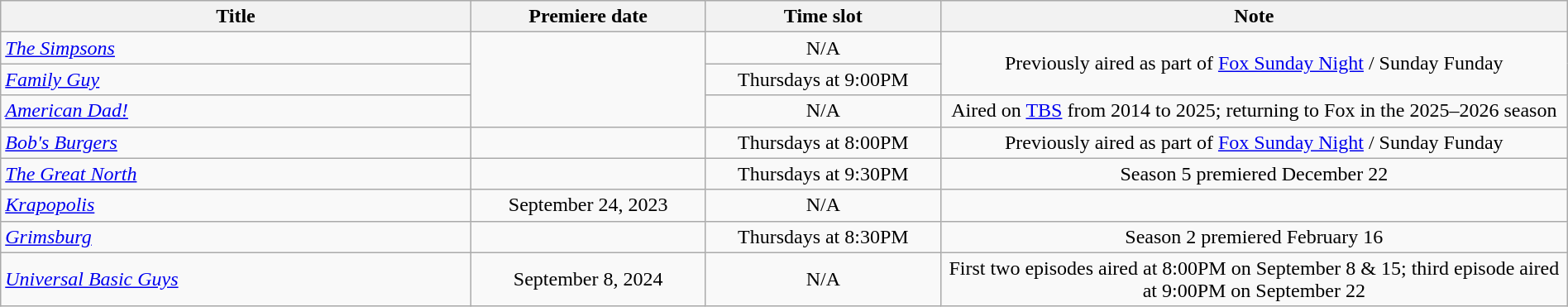<table class="wikitable plainrowheaders sortable" style="width:100%;text-align:center;">
<tr>
<th scope="col" style="width:30%;">Title</th>
<th scope="col" style="width:15%;">Premiere date</th>
<th scope="col" style="width:15%;">Time slot</th>
<th class="unsortable" style="width:40%;">Note</th>
</tr>
<tr>
<td scope="row" style="text-align:left;"><em><a href='#'>The Simpsons</a></em></td>
<td rowspan="3"></td>
<td>N/A</td>
<td rowspan="2">Previously aired as part of <a href='#'>Fox Sunday Night</a> / Sunday Funday</td>
</tr>
<tr>
<td scope="row" style="text-align:left;"><em><a href='#'>Family Guy</a></em></td>
<td>Thursdays at 9:00PM</td>
</tr>
<tr>
<td scope="row" style="text-align:left;"><em><a href='#'>American Dad!</a></em></td>
<td>N/A</td>
<td>Aired on <a href='#'>TBS</a> from 2014 to 2025; returning to Fox in the 2025–2026 season</td>
</tr>
<tr>
<td scope="row" style="text-align:left;"><em><a href='#'>Bob's Burgers</a></em></td>
<td></td>
<td>Thursdays at 8:00PM</td>
<td>Previously aired as part of <a href='#'>Fox Sunday Night</a> / Sunday Funday</td>
</tr>
<tr>
<td scope="row" style="text-align:left;"><em><a href='#'>The Great North</a></em></td>
<td></td>
<td>Thursdays at 9:30PM</td>
<td>Season 5 premiered December 22</td>
</tr>
<tr>
<td scope="row" style="text-align:left;"><em><a href='#'>Krapopolis</a></em></td>
<td>September 24, 2023</td>
<td>N/A</td>
<td></td>
</tr>
<tr>
<td scope="row" style="text-align:left;"><em><a href='#'>Grimsburg</a></em></td>
<td></td>
<td>Thursdays at 8:30PM</td>
<td>Season 2 premiered February 16</td>
</tr>
<tr>
<td scope="row" style="text-align:left;"><em><a href='#'>Universal Basic Guys</a></em></td>
<td>September 8, 2024</td>
<td>N/A</td>
<td>First two episodes aired at 8:00PM on September 8 & 15; third episode aired at 9:00PM on September 22</td>
</tr>
</table>
